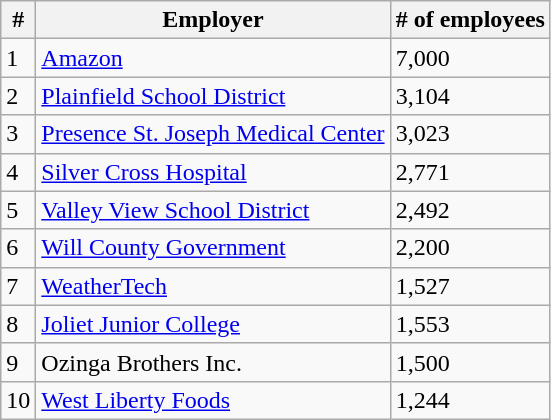<table class="wikitable">
<tr>
<th>#</th>
<th>Employer</th>
<th># of employees</th>
</tr>
<tr>
<td>1</td>
<td><a href='#'>Amazon</a></td>
<td>7,000</td>
</tr>
<tr>
<td>2</td>
<td><a href='#'>Plainfield School District</a></td>
<td>3,104</td>
</tr>
<tr>
<td>3</td>
<td><a href='#'>Presence St. Joseph Medical Center</a></td>
<td>3,023</td>
</tr>
<tr>
<td>4</td>
<td><a href='#'>Silver Cross Hospital</a></td>
<td>2,771</td>
</tr>
<tr>
<td>5</td>
<td><a href='#'>Valley View School District</a></td>
<td>2,492</td>
</tr>
<tr>
<td>6</td>
<td><a href='#'>Will County Government</a></td>
<td>2,200</td>
</tr>
<tr>
<td>7</td>
<td><a href='#'>WeatherTech</a></td>
<td>1,527</td>
</tr>
<tr>
<td>8</td>
<td><a href='#'>Joliet Junior College</a></td>
<td>1,553</td>
</tr>
<tr>
<td>9</td>
<td>Ozinga Brothers Inc.</td>
<td>1,500</td>
</tr>
<tr>
<td>10</td>
<td><a href='#'>West Liberty Foods</a></td>
<td>1,244</td>
</tr>
</table>
